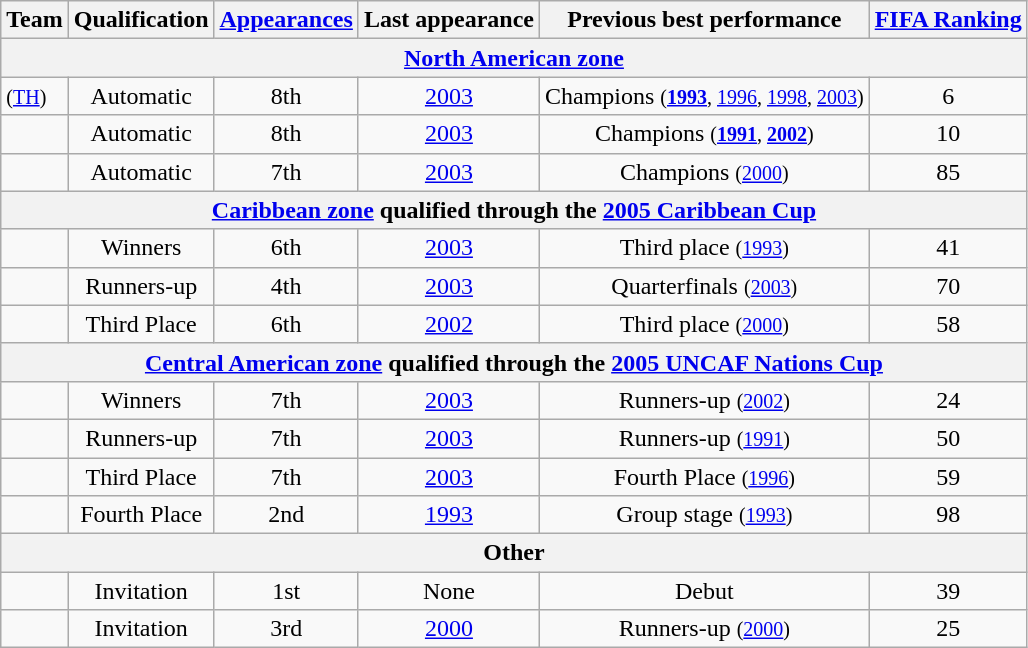<table class="wikitable">
<tr>
<th>Team</th>
<th>Qualification</th>
<th><a href='#'>Appearances</a></th>
<th>Last appearance</th>
<th>Previous best performance</th>
<th><a href='#'>FIFA Ranking</a></th>
</tr>
<tr>
<th colspan=6><a href='#'>North American zone</a></th>
</tr>
<tr>
<td align=left> <small>(<a href='#'>TH</a>)</small></td>
<td align=center>Automatic</td>
<td align=center>8th</td>
<td align=center><a href='#'>2003</a></td>
<td align=center>Champions <small>(<strong><a href='#'>1993</a></strong>, <a href='#'>1996</a>, <a href='#'>1998</a>, <a href='#'>2003</a>)</small></td>
<td align=center>6</td>
</tr>
<tr>
<td align=left></td>
<td align=center>Automatic</td>
<td align=center>8th</td>
<td align=center><a href='#'>2003</a></td>
<td align=center>Champions <small>(<strong><a href='#'>1991</a></strong>, <strong><a href='#'>2002</a></strong>)</small></td>
<td align=center>10</td>
</tr>
<tr>
<td align=left></td>
<td align=center>Automatic</td>
<td align=center>7th</td>
<td align=center><a href='#'>2003</a></td>
<td align=center>Champions <small>(<a href='#'>2000</a>)</small></td>
<td align=center>85</td>
</tr>
<tr>
<th colspan=6><a href='#'>Caribbean zone</a> qualified through the <a href='#'>2005 Caribbean Cup</a></th>
</tr>
<tr>
<td align=left></td>
<td align=center>Winners</td>
<td align=center>6th</td>
<td align=center><a href='#'>2003</a></td>
<td align=center>Third place <small>(<a href='#'>1993</a>)</small></td>
<td align=center>41</td>
</tr>
<tr>
<td align=left></td>
<td align=center>Runners-up</td>
<td align=center>4th</td>
<td align=center><a href='#'>2003</a></td>
<td align=center>Quarterfinals <small>(<a href='#'>2003</a>)</small></td>
<td align=center>70</td>
</tr>
<tr>
<td align=left></td>
<td align=center>Third Place</td>
<td align=center>6th</td>
<td align=center><a href='#'>2002</a></td>
<td align=center>Third place <small>(<a href='#'>2000</a>)</small></td>
<td align=center>58</td>
</tr>
<tr>
<th colspan=6><a href='#'>Central American zone</a> qualified through the <a href='#'>2005 UNCAF Nations Cup</a></th>
</tr>
<tr>
<td align=left></td>
<td align=center>Winners</td>
<td align=center>7th</td>
<td align=center><a href='#'>2003</a></td>
<td align=center>Runners-up <small>(<a href='#'>2002</a>)</small></td>
<td align=center>24</td>
</tr>
<tr>
<td align=left></td>
<td align=center>Runners-up</td>
<td align=center>7th</td>
<td align=center><a href='#'>2003</a></td>
<td align=center>Runners-up <small>(<a href='#'>1991</a>)</small></td>
<td align=center>50</td>
</tr>
<tr>
<td align=left></td>
<td align=center>Third Place</td>
<td align=center>7th</td>
<td align=center><a href='#'>2003</a></td>
<td align=center>Fourth Place <small>(<a href='#'>1996</a>)</small></td>
<td align=center>59</td>
</tr>
<tr>
<td align=left></td>
<td align=center>Fourth Place</td>
<td align=center>2nd</td>
<td align=center><a href='#'>1993</a></td>
<td align=center>Group stage <small>(<a href='#'>1993</a>)</small></td>
<td align=center>98</td>
</tr>
<tr>
<th colspan=6>Other</th>
</tr>
<tr>
<td align=left></td>
<td align=center>Invitation</td>
<td align=center>1st</td>
<td align=center>None</td>
<td align=center>Debut</td>
<td align=center>39</td>
</tr>
<tr>
<td align=left></td>
<td align=center>Invitation</td>
<td align=center>3rd</td>
<td align=center><a href='#'>2000</a></td>
<td align=center>Runners-up <small>(<a href='#'>2000</a>)</small></td>
<td align=center>25</td>
</tr>
</table>
